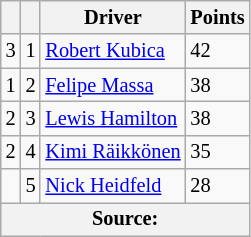<table class="wikitable" style="font-size: 85%;">
<tr>
<th></th>
<th></th>
<th>Driver</th>
<th>Points</th>
</tr>
<tr>
<td> 3</td>
<td align="center">1</td>
<td> <a href='#'>Robert Kubica</a></td>
<td>42</td>
</tr>
<tr>
<td> 1</td>
<td align="center">2</td>
<td> <a href='#'>Felipe Massa</a></td>
<td>38</td>
</tr>
<tr>
<td> 2</td>
<td align="center">3</td>
<td> <a href='#'>Lewis Hamilton</a></td>
<td>38</td>
</tr>
<tr>
<td> 2</td>
<td align="center">4</td>
<td> <a href='#'>Kimi Räikkönen</a></td>
<td>35</td>
</tr>
<tr>
<td></td>
<td align="center">5</td>
<td> <a href='#'>Nick Heidfeld</a></td>
<td>28</td>
</tr>
<tr>
<th colspan=4>Source: </th>
</tr>
</table>
